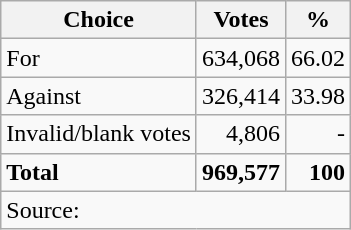<table class=wikitable style=text-align:right>
<tr>
<th>Choice</th>
<th>Votes</th>
<th>%</th>
</tr>
<tr>
<td align=left>For</td>
<td>634,068</td>
<td>66.02</td>
</tr>
<tr>
<td align=left>Against</td>
<td>326,414</td>
<td>33.98</td>
</tr>
<tr>
<td align=left>Invalid/blank votes</td>
<td>4,806</td>
<td>-</td>
</tr>
<tr>
<td align=left><strong>Total</strong></td>
<td><strong>969,577</strong></td>
<td><strong>100</strong></td>
</tr>
<tr>
<td colspan=3 align=left>Source: </td>
</tr>
</table>
